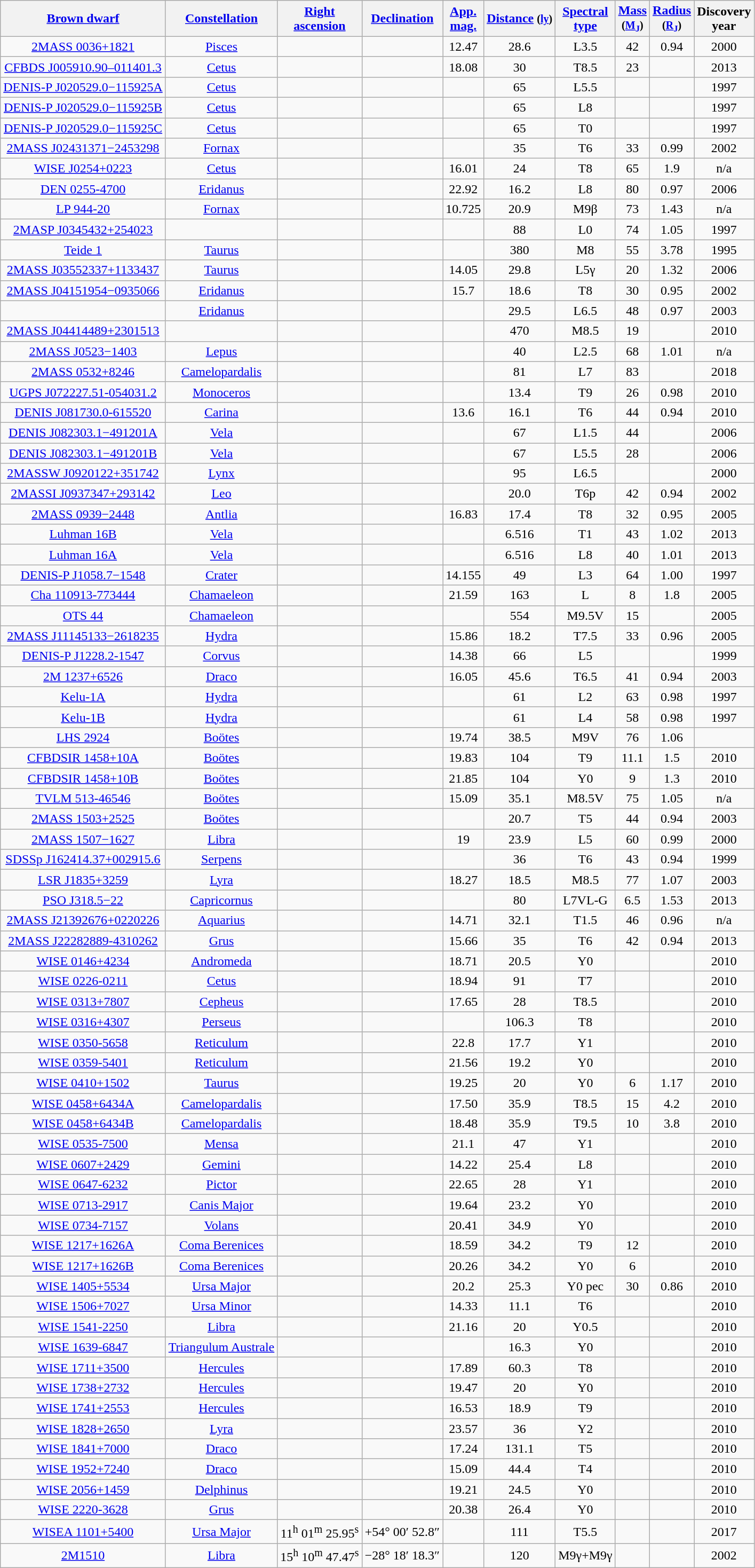<table class="wikitable sortable" style="text-align:center">
<tr>
<th><a href='#'>Brown dwarf</a></th>
<th><a href='#'>Constellation</a></th>
<th><a href='#'>Right<br>ascension</a></th>
<th><a href='#'>Declination</a></th>
<th><a href='#'>App.<br>mag.</a></th>
<th><a href='#'>Distance</a> <small>(<a href='#'>ly</a>)</small></th>
<th><a href='#'>Spectral<br>type</a></th>
<th><a href='#'>Mass</a><br><small>(<a href='#'>M<sub>J</sub></a>)</small></th>
<th><a href='#'>Radius</a><br><small>(<a href='#'>R<sub>J</sub></a>)</small></th>
<th>Discovery<br>year</th>
</tr>
<tr>
<td><a href='#'>2MASS 0036+1821</a></td>
<td><a href='#'>Pisces</a></td>
<td></td>
<td></td>
<td>12.47</td>
<td>28.6</td>
<td>L3.5</td>
<td>42</td>
<td>0.94</td>
<td>2000</td>
</tr>
<tr>
<td><a href='#'>CFBDS J005910.90–011401.3</a></td>
<td><a href='#'>Cetus</a></td>
<td></td>
<td></td>
<td>18.08</td>
<td>30</td>
<td>T8.5</td>
<td>23</td>
<td></td>
<td>2013</td>
</tr>
<tr>
<td><a href='#'>DENIS-P J020529.0−115925A</a></td>
<td><a href='#'>Cetus</a></td>
<td></td>
<td></td>
<td></td>
<td>65</td>
<td>L5.5</td>
<td></td>
<td></td>
<td>1997</td>
</tr>
<tr>
<td><a href='#'>DENIS-P J020529.0−115925B</a></td>
<td><a href='#'>Cetus</a></td>
<td></td>
<td></td>
<td></td>
<td>65</td>
<td>L8</td>
<td></td>
<td></td>
<td>1997</td>
</tr>
<tr>
<td><a href='#'>DENIS-P J020529.0−115925C</a></td>
<td><a href='#'>Cetus</a></td>
<td></td>
<td></td>
<td></td>
<td>65</td>
<td>T0</td>
<td></td>
<td></td>
<td>1997</td>
</tr>
<tr>
<td><a href='#'>2MASS J02431371−2453298</a></td>
<td><a href='#'>Fornax</a></td>
<td></td>
<td></td>
<td></td>
<td>35</td>
<td>T6</td>
<td>33</td>
<td>0.99</td>
<td>2002</td>
</tr>
<tr>
<td><a href='#'>WISE J0254+0223</a></td>
<td><a href='#'>Cetus</a></td>
<td></td>
<td></td>
<td>16.01</td>
<td>24</td>
<td>T8</td>
<td>65</td>
<td>1.9</td>
<td>n/a</td>
</tr>
<tr>
<td><a href='#'>DEN 0255-4700</a></td>
<td><a href='#'>Eridanus</a></td>
<td></td>
<td></td>
<td>22.92</td>
<td>16.2</td>
<td>L8</td>
<td>80</td>
<td>0.97</td>
<td>2006</td>
</tr>
<tr>
<td><a href='#'>LP 944-20</a></td>
<td><a href='#'>Fornax</a></td>
<td></td>
<td></td>
<td>10.725</td>
<td>20.9</td>
<td>M9β</td>
<td>73</td>
<td>1.43</td>
<td>n/a</td>
</tr>
<tr>
<td><a href='#'>2MASP J0345432+254023</a></td>
<td></td>
<td></td>
<td></td>
<td></td>
<td>88</td>
<td>L0</td>
<td>74</td>
<td>1.05</td>
<td>1997</td>
</tr>
<tr>
<td><a href='#'>Teide 1</a></td>
<td><a href='#'>Taurus</a></td>
<td></td>
<td></td>
<td></td>
<td>380</td>
<td>M8</td>
<td>55</td>
<td>3.78</td>
<td>1995</td>
</tr>
<tr>
<td><a href='#'>2MASS J03552337+1133437</a></td>
<td><a href='#'>Taurus</a></td>
<td></td>
<td></td>
<td>14.05</td>
<td>29.8</td>
<td>L5γ</td>
<td>20</td>
<td>1.32</td>
<td>2006</td>
</tr>
<tr>
<td><a href='#'>2MASS J04151954−0935066</a></td>
<td><a href='#'>Eridanus</a></td>
<td></td>
<td></td>
<td>15.7</td>
<td>18.6</td>
<td>T8</td>
<td>30</td>
<td>0.95</td>
<td>2002</td>
</tr>
<tr>
<td></td>
<td><a href='#'>Eridanus</a></td>
<td></td>
<td></td>
<td></td>
<td>29.5</td>
<td>L6.5</td>
<td>48</td>
<td>0.97</td>
<td>2003</td>
</tr>
<tr>
<td><a href='#'>2MASS J04414489+2301513</a></td>
<td></td>
<td></td>
<td></td>
<td></td>
<td>470</td>
<td>M8.5</td>
<td>19</td>
<td></td>
<td>2010</td>
</tr>
<tr>
<td><a href='#'>2MASS J0523−1403</a></td>
<td><a href='#'>Lepus</a></td>
<td></td>
<td></td>
<td></td>
<td>40</td>
<td>L2.5</td>
<td>68</td>
<td>1.01</td>
<td>n/a</td>
</tr>
<tr>
<td><a href='#'>2MASS 0532+8246</a></td>
<td><a href='#'>Camelopardalis</a></td>
<td></td>
<td></td>
<td></td>
<td>81</td>
<td>L7</td>
<td>83</td>
<td></td>
<td>2018</td>
</tr>
<tr>
<td><a href='#'>UGPS J072227.51-054031.2</a></td>
<td><a href='#'>Monoceros</a></td>
<td></td>
<td></td>
<td></td>
<td>13.4</td>
<td>T9</td>
<td>26</td>
<td>0.98</td>
<td>2010</td>
</tr>
<tr>
<td><a href='#'>DENIS J081730.0-615520</a></td>
<td><a href='#'>Carina</a></td>
<td></td>
<td></td>
<td>13.6</td>
<td>16.1</td>
<td>T6</td>
<td>44</td>
<td>0.94</td>
<td>2010</td>
</tr>
<tr>
<td><a href='#'>DENIS J082303.1−491201A</a></td>
<td><a href='#'>Vela</a></td>
<td></td>
<td></td>
<td></td>
<td>67</td>
<td>L1.5</td>
<td>44</td>
<td></td>
<td>2006</td>
</tr>
<tr>
<td><a href='#'>DENIS J082303.1−491201B</a></td>
<td><a href='#'>Vela</a></td>
<td></td>
<td></td>
<td></td>
<td>67</td>
<td>L5.5</td>
<td>28</td>
<td></td>
<td>2006</td>
</tr>
<tr>
<td><a href='#'>2MASSW J0920122+351742</a></td>
<td><a href='#'>Lynx</a></td>
<td></td>
<td></td>
<td></td>
<td>95</td>
<td>L6.5</td>
<td></td>
<td></td>
<td>2000</td>
</tr>
<tr>
<td><a href='#'>2MASSI J0937347+293142</a></td>
<td><a href='#'>Leo</a></td>
<td></td>
<td></td>
<td></td>
<td>20.0</td>
<td>T6p</td>
<td>42</td>
<td>0.94</td>
<td>2002</td>
</tr>
<tr>
<td><a href='#'>2MASS 0939−2448</a></td>
<td><a href='#'>Antlia</a></td>
<td></td>
<td></td>
<td>16.83</td>
<td>17.4</td>
<td>T8</td>
<td>32</td>
<td>0.95</td>
<td>2005</td>
</tr>
<tr>
<td><a href='#'>Luhman 16B</a></td>
<td><a href='#'>Vela</a></td>
<td></td>
<td></td>
<td></td>
<td>6.516</td>
<td>T1</td>
<td>43</td>
<td>1.02</td>
<td>2013</td>
</tr>
<tr>
<td><a href='#'>Luhman 16A</a></td>
<td><a href='#'>Vela</a></td>
<td></td>
<td></td>
<td></td>
<td>6.516</td>
<td>L8</td>
<td>40</td>
<td>1.01</td>
<td>2013</td>
</tr>
<tr>
<td><a href='#'>DENIS-P J1058.7−1548</a></td>
<td><a href='#'>Crater</a></td>
<td></td>
<td></td>
<td>14.155</td>
<td>49</td>
<td>L3</td>
<td>64</td>
<td>1.00</td>
<td>1997</td>
</tr>
<tr>
<td><a href='#'>Cha 110913-773444</a></td>
<td><a href='#'>Chamaeleon</a></td>
<td></td>
<td></td>
<td>21.59</td>
<td>163</td>
<td>L</td>
<td>8</td>
<td>1.8</td>
<td>2005</td>
</tr>
<tr>
<td><a href='#'>OTS 44</a></td>
<td><a href='#'>Chamaeleon</a></td>
<td></td>
<td></td>
<td></td>
<td>554</td>
<td>M9.5V</td>
<td>15</td>
<td></td>
<td>2005</td>
</tr>
<tr>
<td><a href='#'>2MASS J11145133−2618235</a></td>
<td><a href='#'>Hydra</a></td>
<td></td>
<td></td>
<td>15.86</td>
<td>18.2</td>
<td>T7.5</td>
<td>33</td>
<td>0.96</td>
<td>2005</td>
</tr>
<tr>
<td><a href='#'>DENIS-P J1228.2-1547</a></td>
<td><a href='#'>Corvus</a></td>
<td></td>
<td></td>
<td>14.38</td>
<td>66</td>
<td>L5</td>
<td></td>
<td></td>
<td>1999</td>
</tr>
<tr>
<td><a href='#'>2M 1237+6526</a></td>
<td><a href='#'>Draco</a></td>
<td></td>
<td></td>
<td>16.05</td>
<td>45.6</td>
<td>T6.5</td>
<td>41</td>
<td>0.94</td>
<td>2003</td>
</tr>
<tr>
<td><a href='#'>Kelu-1A</a></td>
<td><a href='#'>Hydra</a></td>
<td></td>
<td></td>
<td></td>
<td>61</td>
<td>L2</td>
<td>63</td>
<td>0.98</td>
<td>1997</td>
</tr>
<tr>
<td><a href='#'>Kelu-1B</a></td>
<td><a href='#'>Hydra</a></td>
<td></td>
<td></td>
<td></td>
<td>61</td>
<td>L4</td>
<td>58</td>
<td>0.98</td>
<td>1997</td>
</tr>
<tr>
<td><a href='#'>LHS 2924</a></td>
<td><a href='#'>Boötes</a></td>
<td></td>
<td></td>
<td>19.74</td>
<td>38.5</td>
<td>M9V</td>
<td>76</td>
<td>1.06</td>
<td></td>
</tr>
<tr>
<td><a href='#'>CFBDSIR 1458+10A</a></td>
<td><a href='#'>Boötes</a></td>
<td></td>
<td></td>
<td>19.83</td>
<td>104</td>
<td>T9</td>
<td>11.1</td>
<td>1.5</td>
<td>2010</td>
</tr>
<tr>
<td><a href='#'>CFBDSIR 1458+10B</a></td>
<td><a href='#'>Boötes</a></td>
<td></td>
<td></td>
<td>21.85</td>
<td>104</td>
<td>Y0</td>
<td>9</td>
<td>1.3</td>
<td>2010</td>
</tr>
<tr>
<td><a href='#'>TVLM 513-46546</a></td>
<td><a href='#'>Boötes</a></td>
<td></td>
<td></td>
<td>15.09</td>
<td>35.1</td>
<td>M8.5V</td>
<td>75</td>
<td>1.05</td>
<td>n/a</td>
</tr>
<tr>
<td><a href='#'>2MASS 1503+2525</a></td>
<td><a href='#'>Boötes</a></td>
<td></td>
<td></td>
<td></td>
<td>20.7</td>
<td>T5</td>
<td>44</td>
<td>0.94</td>
<td>2003</td>
</tr>
<tr>
<td><a href='#'>2MASS 1507−1627</a></td>
<td><a href='#'>Libra</a></td>
<td></td>
<td></td>
<td>19</td>
<td>23.9</td>
<td>L5</td>
<td>60</td>
<td>0.99</td>
<td>2000</td>
</tr>
<tr>
<td><a href='#'>SDSSp J162414.37+002915.6</a></td>
<td><a href='#'>Serpens</a></td>
<td></td>
<td></td>
<td></td>
<td>36</td>
<td>T6</td>
<td>43</td>
<td>0.94</td>
<td>1999</td>
</tr>
<tr>
<td><a href='#'>LSR J1835+3259</a></td>
<td><a href='#'>Lyra</a></td>
<td></td>
<td></td>
<td>18.27</td>
<td>18.5</td>
<td>M8.5</td>
<td>77</td>
<td>1.07</td>
<td>2003</td>
</tr>
<tr>
<td><a href='#'>PSO J318.5−22</a></td>
<td><a href='#'>Capricornus</a></td>
<td></td>
<td></td>
<td></td>
<td>80</td>
<td>L7VL-G</td>
<td>6.5</td>
<td>1.53</td>
<td>2013</td>
</tr>
<tr>
<td><a href='#'>2MASS J21392676+0220226</a></td>
<td><a href='#'>Aquarius</a></td>
<td></td>
<td></td>
<td>14.71</td>
<td>32.1</td>
<td>T1.5</td>
<td>46</td>
<td>0.96</td>
<td>n/a</td>
</tr>
<tr>
<td><a href='#'>2MASS J22282889-4310262</a></td>
<td><a href='#'>Grus</a></td>
<td></td>
<td></td>
<td>15.66</td>
<td>35</td>
<td>T6</td>
<td>42</td>
<td>0.94</td>
<td>2013</td>
</tr>
<tr>
<td><a href='#'>WISE 0146+4234</a></td>
<td><a href='#'>Andromeda</a></td>
<td></td>
<td></td>
<td>18.71</td>
<td>20.5</td>
<td>Y0</td>
<td></td>
<td></td>
<td>2010</td>
</tr>
<tr>
<td><a href='#'>WISE 0226-0211</a></td>
<td><a href='#'>Cetus</a></td>
<td></td>
<td></td>
<td>18.94</td>
<td>91</td>
<td>T7</td>
<td></td>
<td></td>
<td>2010</td>
</tr>
<tr>
<td><a href='#'>WISE 0313+7807</a></td>
<td><a href='#'>Cepheus</a></td>
<td></td>
<td></td>
<td>17.65</td>
<td>28</td>
<td>T8.5</td>
<td></td>
<td></td>
<td>2010</td>
</tr>
<tr>
<td><a href='#'>WISE 0316+4307</a></td>
<td><a href='#'>Perseus</a></td>
<td></td>
<td></td>
<td></td>
<td>106.3</td>
<td>T8</td>
<td></td>
<td></td>
<td>2010</td>
</tr>
<tr>
<td><a href='#'>WISE 0350-5658</a></td>
<td><a href='#'>Reticulum</a></td>
<td></td>
<td></td>
<td>22.8</td>
<td>17.7</td>
<td>Y1</td>
<td></td>
<td></td>
<td>2010</td>
</tr>
<tr>
<td><a href='#'>WISE 0359-5401</a></td>
<td><a href='#'>Reticulum</a></td>
<td></td>
<td></td>
<td>21.56</td>
<td>19.2</td>
<td>Y0</td>
<td></td>
<td></td>
<td>2010</td>
</tr>
<tr>
<td><a href='#'>WISE 0410+1502</a></td>
<td><a href='#'>Taurus</a></td>
<td></td>
<td></td>
<td>19.25</td>
<td>20</td>
<td>Y0</td>
<td>6</td>
<td>1.17</td>
<td>2010</td>
</tr>
<tr>
<td><a href='#'>WISE 0458+6434A</a></td>
<td><a href='#'>Camelopardalis</a></td>
<td></td>
<td></td>
<td>17.50</td>
<td>35.9</td>
<td>T8.5</td>
<td>15</td>
<td>4.2</td>
<td>2010</td>
</tr>
<tr>
<td><a href='#'>WISE 0458+6434B</a></td>
<td><a href='#'>Camelopardalis</a></td>
<td></td>
<td></td>
<td>18.48</td>
<td>35.9</td>
<td>T9.5</td>
<td>10</td>
<td>3.8</td>
<td>2010</td>
</tr>
<tr>
<td><a href='#'>WISE 0535-7500</a></td>
<td><a href='#'>Mensa</a></td>
<td></td>
<td></td>
<td>21.1</td>
<td>47</td>
<td>Y1</td>
<td></td>
<td></td>
<td>2010</td>
</tr>
<tr>
<td><a href='#'>WISE 0607+2429</a></td>
<td><a href='#'>Gemini</a></td>
<td></td>
<td></td>
<td>14.22</td>
<td>25.4</td>
<td>L8</td>
<td></td>
<td></td>
<td>2010</td>
</tr>
<tr>
<td><a href='#'>WISE 0647-6232</a></td>
<td><a href='#'>Pictor</a></td>
<td></td>
<td></td>
<td>22.65</td>
<td>28</td>
<td>Y1</td>
<td></td>
<td></td>
<td>2010</td>
</tr>
<tr>
<td><a href='#'>WISE 0713-2917</a></td>
<td><a href='#'>Canis Major</a></td>
<td></td>
<td></td>
<td>19.64</td>
<td>23.2</td>
<td>Y0</td>
<td></td>
<td></td>
<td>2010</td>
</tr>
<tr>
<td><a href='#'>WISE 0734-7157</a></td>
<td><a href='#'>Volans</a></td>
<td></td>
<td></td>
<td>20.41</td>
<td>34.9</td>
<td>Y0</td>
<td></td>
<td></td>
<td>2010</td>
</tr>
<tr>
<td><a href='#'>WISE 1217+1626A</a></td>
<td><a href='#'>Coma Berenices</a></td>
<td></td>
<td></td>
<td>18.59</td>
<td>34.2</td>
<td>T9</td>
<td>12</td>
<td></td>
<td>2010</td>
</tr>
<tr>
<td><a href='#'>WISE 1217+1626B</a></td>
<td><a href='#'>Coma Berenices</a></td>
<td></td>
<td></td>
<td>20.26</td>
<td>34.2</td>
<td>Y0</td>
<td>6</td>
<td></td>
<td>2010</td>
</tr>
<tr>
<td><a href='#'>WISE 1405+5534</a></td>
<td><a href='#'>Ursa Major</a></td>
<td></td>
<td></td>
<td>20.2</td>
<td>25.3</td>
<td>Y0 pec</td>
<td>30</td>
<td>0.86</td>
<td>2010</td>
</tr>
<tr>
<td><a href='#'>WISE 1506+7027</a></td>
<td><a href='#'>Ursa Minor</a></td>
<td></td>
<td></td>
<td>14.33</td>
<td>11.1</td>
<td>T6</td>
<td></td>
<td></td>
<td>2010</td>
</tr>
<tr>
<td><a href='#'>WISE 1541-2250</a></td>
<td><a href='#'>Libra</a></td>
<td></td>
<td></td>
<td>21.16</td>
<td>20</td>
<td>Y0.5</td>
<td></td>
<td></td>
<td>2010</td>
</tr>
<tr>
<td><a href='#'>WISE 1639-6847</a></td>
<td><a href='#'>Triangulum Australe</a></td>
<td></td>
<td></td>
<td></td>
<td>16.3</td>
<td>Y0</td>
<td></td>
<td></td>
<td>2010</td>
</tr>
<tr>
<td><a href='#'>WISE 1711+3500</a></td>
<td><a href='#'>Hercules</a></td>
<td></td>
<td></td>
<td>17.89</td>
<td>60.3</td>
<td>T8</td>
<td></td>
<td></td>
<td>2010</td>
</tr>
<tr>
<td><a href='#'>WISE 1738+2732</a></td>
<td><a href='#'>Hercules</a></td>
<td></td>
<td></td>
<td>19.47</td>
<td>20</td>
<td>Y0</td>
<td></td>
<td></td>
<td>2010</td>
</tr>
<tr>
<td><a href='#'>WISE 1741+2553</a></td>
<td><a href='#'>Hercules</a></td>
<td></td>
<td></td>
<td>16.53</td>
<td>18.9</td>
<td>T9</td>
<td></td>
<td></td>
<td>2010</td>
</tr>
<tr>
<td><a href='#'>WISE 1828+2650</a></td>
<td><a href='#'>Lyra</a></td>
<td></td>
<td></td>
<td>23.57</td>
<td>36</td>
<td>Y2</td>
<td></td>
<td></td>
<td>2010</td>
</tr>
<tr>
<td><a href='#'>WISE 1841+7000</a></td>
<td><a href='#'>Draco</a></td>
<td></td>
<td></td>
<td>17.24</td>
<td>131.1</td>
<td>T5</td>
<td></td>
<td></td>
<td>2010</td>
</tr>
<tr>
<td><a href='#'>WISE 1952+7240</a></td>
<td><a href='#'>Draco</a></td>
<td></td>
<td></td>
<td>15.09</td>
<td>44.4</td>
<td>T4</td>
<td></td>
<td></td>
<td>2010</td>
</tr>
<tr>
<td><a href='#'>WISE 2056+1459</a></td>
<td><a href='#'>Delphinus</a></td>
<td></td>
<td></td>
<td>19.21</td>
<td>24.5</td>
<td>Y0</td>
<td></td>
<td></td>
<td>2010</td>
</tr>
<tr>
<td><a href='#'>WISE 2220-3628</a></td>
<td><a href='#'>Grus</a></td>
<td></td>
<td></td>
<td>20.38</td>
<td>26.4</td>
<td>Y0</td>
<td></td>
<td></td>
<td>2010</td>
</tr>
<tr>
<td><a href='#'>WISEA 1101+5400</a></td>
<td><a href='#'>Ursa Major</a></td>
<td>11<sup>h</sup> 01<sup>m</sup> 25.95<sup>s</sup></td>
<td>+54° 00′ 52.8″</td>
<td></td>
<td>111</td>
<td>T5.5</td>
<td></td>
<td></td>
<td>2017</td>
</tr>
<tr>
<td><a href='#'>2M1510</a></td>
<td><a href='#'>Libra</a></td>
<td>15<sup>h</sup> 10<sup>m</sup> 47.47<sup>s</sup></td>
<td>−28° 18′ 18.3″</td>
<td></td>
<td>120</td>
<td>M9γ+M9γ</td>
<td></td>
<td></td>
<td>2002</td>
</tr>
</table>
